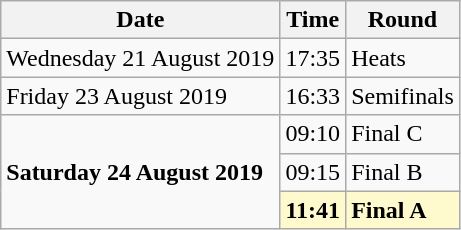<table class="wikitable">
<tr>
<th>Date</th>
<th>Time</th>
<th>Round</th>
</tr>
<tr>
<td>Wednesday 21 August 2019</td>
<td>17:35</td>
<td>Heats</td>
</tr>
<tr>
<td>Friday 23 August 2019</td>
<td>16:33</td>
<td>Semifinals</td>
</tr>
<tr>
<td rowspan=3><strong>Saturday 24 August 2019</strong></td>
<td>09:10</td>
<td>Final C</td>
</tr>
<tr>
<td>09:15</td>
<td>Final B</td>
</tr>
<tr>
<td style=background:lemonchiffon><strong>11:41</strong></td>
<td style=background:lemonchiffon><strong>Final A</strong></td>
</tr>
</table>
